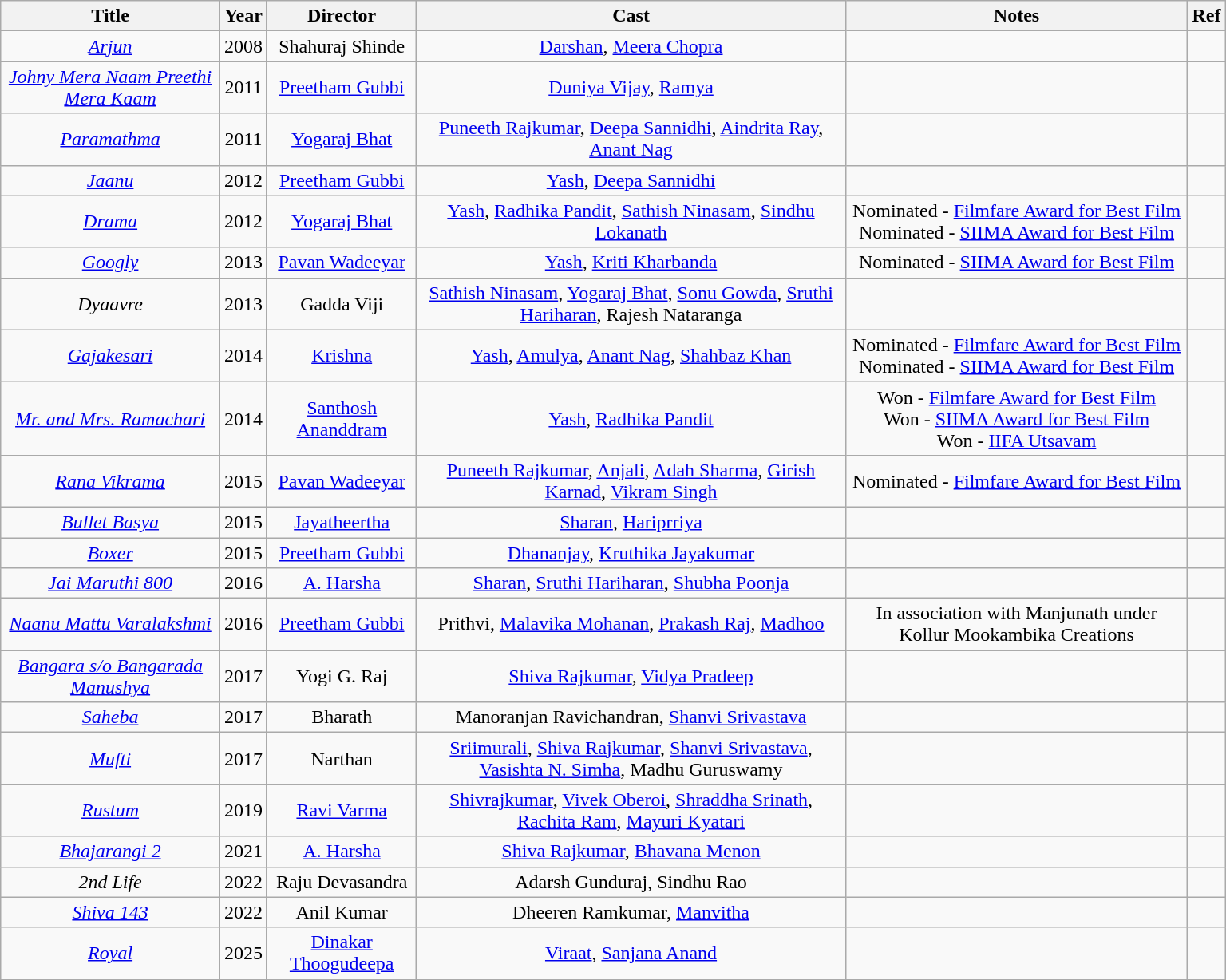<table class="wikitable plainrowheaders sortable" style="width: 81%; text-align: center;">
<tr>
<th scope="col">Title</th>
<th scope="col">Year</th>
<th scope="col">Director</th>
<th scope="col">Cast</th>
<th scope="col" class="unsortable">Notes</th>
<th>Ref</th>
</tr>
<tr>
<td><em><a href='#'>Arjun</a></em></td>
<td>2008</td>
<td>Shahuraj Shinde</td>
<td><a href='#'>Darshan</a>, <a href='#'>Meera Chopra</a></td>
<td></td>
<td></td>
</tr>
<tr>
<td><em><a href='#'>Johny Mera Naam Preethi Mera Kaam</a></em></td>
<td>2011</td>
<td><a href='#'>Preetham Gubbi</a></td>
<td><a href='#'>Duniya Vijay</a>, <a href='#'>Ramya</a></td>
<td></td>
<td></td>
</tr>
<tr>
<td><em><a href='#'>Paramathma</a></em></td>
<td>2011</td>
<td><a href='#'>Yogaraj Bhat</a></td>
<td><a href='#'>Puneeth Rajkumar</a>, <a href='#'>Deepa Sannidhi</a>, <a href='#'>Aindrita Ray</a>, <a href='#'>Anant Nag</a></td>
<td></td>
<td></td>
</tr>
<tr>
<td><em><a href='#'>Jaanu</a></em></td>
<td>2012</td>
<td><a href='#'>Preetham Gubbi</a></td>
<td><a href='#'>Yash</a>, <a href='#'>Deepa Sannidhi</a></td>
<td></td>
<td></td>
</tr>
<tr>
<td><em><a href='#'>Drama</a></em></td>
<td>2012</td>
<td><a href='#'>Yogaraj Bhat</a></td>
<td><a href='#'>Yash</a>, <a href='#'>Radhika Pandit</a>, <a href='#'>Sathish Ninasam</a>, <a href='#'>Sindhu Lokanath</a></td>
<td>Nominated - <a href='#'>Filmfare Award for Best Film</a><br>Nominated - <a href='#'>SIIMA Award for Best Film</a></td>
<td></td>
</tr>
<tr>
<td><em><a href='#'>Googly</a></em></td>
<td>2013</td>
<td><a href='#'>Pavan Wadeeyar</a></td>
<td><a href='#'>Yash</a>, <a href='#'>Kriti Kharbanda</a></td>
<td>Nominated - <a href='#'>SIIMA Award for Best Film</a></td>
<td></td>
</tr>
<tr>
<td><em>Dyaavre</em></td>
<td>2013</td>
<td>Gadda Viji</td>
<td><a href='#'>Sathish Ninasam</a>, <a href='#'>Yogaraj Bhat</a>, <a href='#'>Sonu Gowda</a>, <a href='#'>Sruthi Hariharan</a>, Rajesh Nataranga</td>
<td></td>
<td></td>
</tr>
<tr>
<td><em><a href='#'>Gajakesari</a></em></td>
<td>2014</td>
<td><a href='#'>Krishna</a></td>
<td><a href='#'>Yash</a>, <a href='#'>Amulya</a>, <a href='#'>Anant Nag</a>, <a href='#'>Shahbaz Khan</a></td>
<td>Nominated - <a href='#'>Filmfare Award for Best Film</a><br>Nominated - <a href='#'>SIIMA Award for Best Film</a></td>
<td></td>
</tr>
<tr>
<td><em><a href='#'>Mr. and Mrs. Ramachari</a></em></td>
<td>2014</td>
<td><a href='#'>Santhosh Ananddram</a></td>
<td><a href='#'>Yash</a>, <a href='#'>Radhika Pandit</a></td>
<td>Won - <a href='#'>Filmfare Award for Best Film</a><br>Won -  <a href='#'>SIIMA Award for Best Film</a><br>Won - <a href='#'>IIFA Utsavam</a></td>
<td></td>
</tr>
<tr>
<td><em><a href='#'>Rana Vikrama</a></em></td>
<td>2015</td>
<td><a href='#'>Pavan Wadeeyar</a></td>
<td><a href='#'>Puneeth Rajkumar</a>, <a href='#'>Anjali</a>, <a href='#'>Adah Sharma</a>, <a href='#'>Girish Karnad</a>, <a href='#'>Vikram Singh</a></td>
<td>Nominated - <a href='#'>Filmfare Award for Best Film</a></td>
<td></td>
</tr>
<tr>
<td><em><a href='#'>Bullet Basya</a></em></td>
<td>2015</td>
<td><a href='#'>Jayatheertha</a></td>
<td><a href='#'>Sharan</a>, <a href='#'>Hariprriya</a></td>
<td></td>
<td></td>
</tr>
<tr>
<td><em><a href='#'>Boxer</a></em></td>
<td>2015</td>
<td><a href='#'>Preetham Gubbi</a></td>
<td><a href='#'>Dhananjay</a>, <a href='#'>Kruthika Jayakumar</a></td>
<td></td>
<td></td>
</tr>
<tr>
<td><em><a href='#'>Jai Maruthi 800</a></em></td>
<td>2016</td>
<td><a href='#'>A. Harsha</a></td>
<td><a href='#'>Sharan</a>, <a href='#'>Sruthi Hariharan</a>, <a href='#'>Shubha Poonja</a></td>
<td></td>
<td></td>
</tr>
<tr>
<td><em><a href='#'>Naanu Mattu Varalakshmi</a></em></td>
<td>2016</td>
<td><a href='#'>Preetham Gubbi</a></td>
<td>Prithvi, <a href='#'>Malavika Mohanan</a>, <a href='#'>Prakash Raj</a>, <a href='#'>Madhoo</a></td>
<td>In association with Manjunath under Kollur Mookambika Creations</td>
<td></td>
</tr>
<tr>
<td><em><a href='#'>Bangara s/o Bangarada Manushya</a></em></td>
<td>2017</td>
<td>Yogi G. Raj</td>
<td><a href='#'>Shiva Rajkumar</a>, <a href='#'>Vidya Pradeep</a></td>
<td></td>
<td></td>
</tr>
<tr>
<td><em><a href='#'>Saheba</a></em></td>
<td>2017</td>
<td>Bharath</td>
<td>Manoranjan Ravichandran, <a href='#'>Shanvi Srivastava</a></td>
<td></td>
<td></td>
</tr>
<tr>
<td><em><a href='#'>Mufti</a></em></td>
<td>2017</td>
<td>Narthan</td>
<td><a href='#'>Sriimurali</a>, <a href='#'>Shiva Rajkumar</a>, <a href='#'>Shanvi Srivastava</a>, <a href='#'>Vasishta N. Simha</a>, Madhu Guruswamy</td>
<td></td>
<td></td>
</tr>
<tr>
<td><em><a href='#'>Rustum</a></em></td>
<td>2019</td>
<td><a href='#'>Ravi Varma</a></td>
<td><a href='#'>Shivrajkumar</a>, <a href='#'>Vivek Oberoi</a>, <a href='#'>Shraddha Srinath</a>, <a href='#'>Rachita Ram</a>, <a href='#'>Mayuri Kyatari</a></td>
<td></td>
<td></td>
</tr>
<tr>
<td><em><a href='#'>Bhajarangi 2</a></em></td>
<td>2021</td>
<td><a href='#'>A. Harsha</a></td>
<td><a href='#'>Shiva Rajkumar</a>, <a href='#'>Bhavana Menon</a></td>
<td></td>
<td></td>
</tr>
<tr>
<td><em>2nd Life</em></td>
<td>2022</td>
<td>Raju Devasandra</td>
<td>Adarsh Gunduraj, Sindhu Rao</td>
<td></td>
<td></td>
</tr>
<tr>
<td><em><a href='#'>Shiva 143</a></em></td>
<td>2022</td>
<td>Anil Kumar</td>
<td>Dheeren Ramkumar, <a href='#'>Manvitha</a></td>
<td></td>
<td></td>
</tr>
<tr>
<td><em><a href='#'>Royal</a></em></td>
<td>2025</td>
<td><a href='#'>Dinakar Thoogudeepa</a></td>
<td><a href='#'>Viraat</a>, <a href='#'>Sanjana Anand</a></td>
<td></td>
<td></td>
</tr>
<tr>
</tr>
</table>
